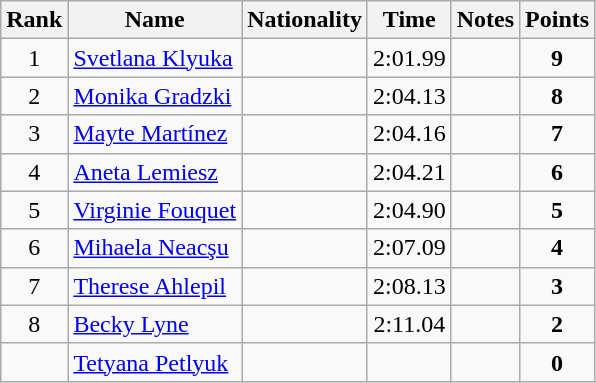<table class="wikitable sortable" style="text-align:center">
<tr>
<th>Rank</th>
<th>Name</th>
<th>Nationality</th>
<th>Time</th>
<th>Notes</th>
<th>Points</th>
</tr>
<tr>
<td>1</td>
<td align=left><a href='#'>Svetlana Klyuka</a></td>
<td align=left></td>
<td>2:01.99</td>
<td></td>
<td><strong>9</strong></td>
</tr>
<tr>
<td>2</td>
<td align=left><a href='#'>Monika Gradzki</a></td>
<td align=left></td>
<td>2:04.13</td>
<td></td>
<td><strong>8</strong></td>
</tr>
<tr>
<td>3</td>
<td align=left><a href='#'>Mayte Martínez</a></td>
<td align=left></td>
<td>2:04.16</td>
<td></td>
<td><strong>7</strong></td>
</tr>
<tr>
<td>4</td>
<td align=left><a href='#'>Aneta Lemiesz</a></td>
<td align=left></td>
<td>2:04.21</td>
<td></td>
<td><strong>6</strong></td>
</tr>
<tr>
<td>5</td>
<td align=left><a href='#'>Virginie Fouquet</a></td>
<td align=left></td>
<td>2:04.90</td>
<td></td>
<td><strong>5</strong></td>
</tr>
<tr>
<td>6</td>
<td align=left><a href='#'>Mihaela Neacşu</a></td>
<td align=left></td>
<td>2:07.09</td>
<td></td>
<td><strong>4</strong></td>
</tr>
<tr>
<td>7</td>
<td align=left><a href='#'>Therese Ahlepil</a></td>
<td align=left></td>
<td>2:08.13</td>
<td></td>
<td><strong>3</strong></td>
</tr>
<tr>
<td>8</td>
<td align=left><a href='#'>Becky Lyne</a></td>
<td align=left></td>
<td>2:11.04</td>
<td></td>
<td><strong>2</strong></td>
</tr>
<tr>
<td></td>
<td align=left><a href='#'>Tetyana Petlyuk</a></td>
<td align=left></td>
<td></td>
<td></td>
<td><strong>0</strong></td>
</tr>
</table>
